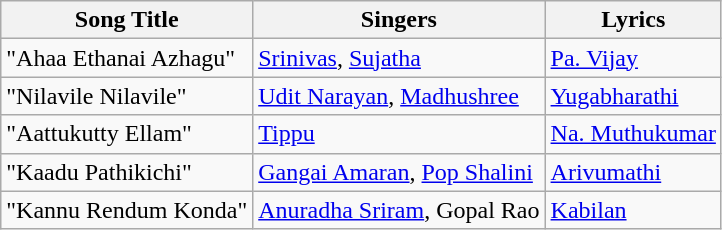<table class="wikitable">
<tr>
<th>Song Title</th>
<th>Singers</th>
<th>Lyrics</th>
</tr>
<tr>
<td>"Ahaa Ethanai Azhagu"</td>
<td><a href='#'>Srinivas</a>, <a href='#'>Sujatha</a></td>
<td><a href='#'>Pa. Vijay</a></td>
</tr>
<tr>
<td>"Nilavile Nilavile"</td>
<td><a href='#'>Udit Narayan</a>, <a href='#'>Madhushree</a></td>
<td><a href='#'>Yugabharathi</a></td>
</tr>
<tr>
<td>"Aattukutty Ellam"</td>
<td><a href='#'>Tippu</a></td>
<td><a href='#'>Na. Muthukumar</a></td>
</tr>
<tr>
<td>"Kaadu Pathikichi"</td>
<td><a href='#'>Gangai Amaran</a>, <a href='#'>Pop Shalini</a></td>
<td><a href='#'>Arivumathi</a></td>
</tr>
<tr>
<td>"Kannu Rendum Konda"</td>
<td><a href='#'>Anuradha Sriram</a>, Gopal Rao</td>
<td><a href='#'>Kabilan</a></td>
</tr>
</table>
